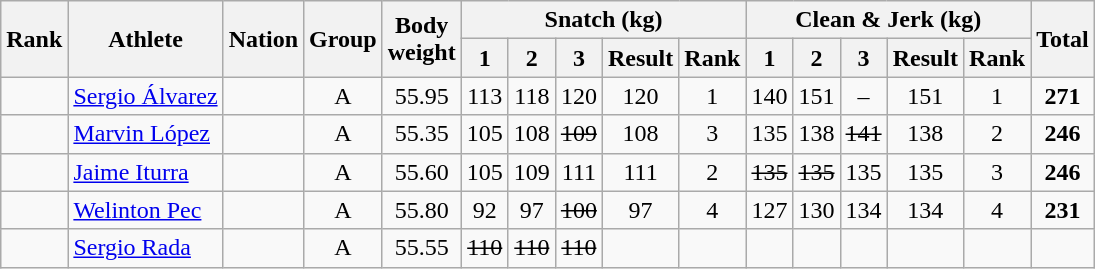<table class="wikitable sortable" style="text-align:center;">
<tr>
<th rowspan=2>Rank</th>
<th rowspan=2>Athlete</th>
<th rowspan=2>Nation</th>
<th rowspan=2>Group</th>
<th rowspan=2>Body<br>weight</th>
<th colspan=5>Snatch (kg)</th>
<th colspan=5>Clean & Jerk (kg)</th>
<th rowspan=2>Total</th>
</tr>
<tr>
<th>1</th>
<th>2</th>
<th>3</th>
<th>Result</th>
<th>Rank</th>
<th>1</th>
<th>2</th>
<th>3</th>
<th>Result</th>
<th>Rank</th>
</tr>
<tr>
<td></td>
<td align=left><a href='#'>Sergio Álvarez</a></td>
<td align=left></td>
<td>A</td>
<td>55.95</td>
<td>113</td>
<td>118</td>
<td>120</td>
<td>120</td>
<td>1</td>
<td>140</td>
<td>151</td>
<td>–</td>
<td>151</td>
<td>1</td>
<td><strong>271</strong></td>
</tr>
<tr>
<td></td>
<td align=left><a href='#'>Marvin López</a></td>
<td align=left></td>
<td>A</td>
<td>55.35</td>
<td>105</td>
<td>108</td>
<td><s>109</s></td>
<td>108</td>
<td>3</td>
<td>135</td>
<td>138</td>
<td><s>141</s></td>
<td>138</td>
<td>2</td>
<td><strong>246</strong></td>
</tr>
<tr>
<td></td>
<td align=left><a href='#'>Jaime Iturra</a></td>
<td align=left></td>
<td>A</td>
<td>55.60</td>
<td>105</td>
<td>109</td>
<td>111</td>
<td>111</td>
<td>2</td>
<td><s>135</s></td>
<td><s>135</s></td>
<td>135</td>
<td>135</td>
<td>3</td>
<td><strong>246</strong></td>
</tr>
<tr>
<td></td>
<td align=left><a href='#'>Welinton Pec</a></td>
<td align=left></td>
<td>A</td>
<td>55.80</td>
<td>92</td>
<td>97</td>
<td><s>100</s></td>
<td>97</td>
<td>4</td>
<td>127</td>
<td>130</td>
<td>134</td>
<td>134</td>
<td>4</td>
<td><strong>231</strong></td>
</tr>
<tr>
<td></td>
<td align=left><a href='#'>Sergio Rada</a></td>
<td align=left></td>
<td>A</td>
<td>55.55</td>
<td><s>110</s></td>
<td><s>110</s></td>
<td><s>110</s></td>
<td></td>
<td></td>
<td></td>
<td></td>
<td></td>
<td></td>
<td></td>
<td></td>
</tr>
</table>
